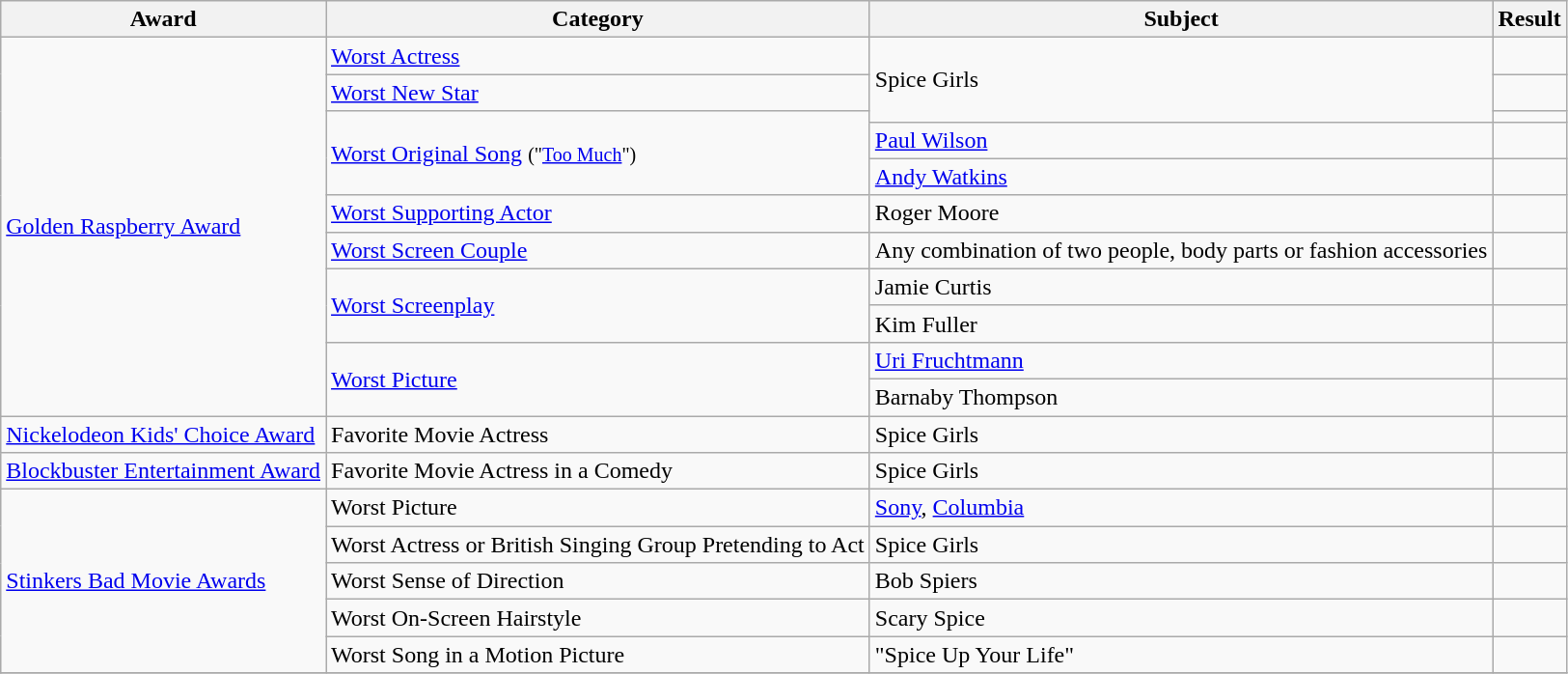<table class="wikitable">
<tr>
<th>Award</th>
<th>Category</th>
<th>Subject</th>
<th>Result</th>
</tr>
<tr>
<td rowspan=11><a href='#'>Golden Raspberry Award</a></td>
<td><a href='#'>Worst Actress</a></td>
<td rowspan=3>Spice Girls</td>
<td></td>
</tr>
<tr>
<td><a href='#'>Worst New Star</a></td>
<td></td>
</tr>
<tr>
<td rowspan=3><a href='#'>Worst Original Song</a> <small>("<a href='#'>Too Much</a>")</small></td>
<td></td>
</tr>
<tr>
<td><a href='#'>Paul Wilson</a></td>
<td></td>
</tr>
<tr>
<td><a href='#'>Andy Watkins</a></td>
<td></td>
</tr>
<tr>
<td><a href='#'>Worst Supporting Actor</a></td>
<td>Roger Moore</td>
<td></td>
</tr>
<tr>
<td><a href='#'>Worst Screen Couple</a></td>
<td>Any combination of two people, body parts or fashion accessories</td>
<td></td>
</tr>
<tr>
<td rowspan=2><a href='#'>Worst Screenplay</a></td>
<td>Jamie Curtis</td>
<td></td>
</tr>
<tr>
<td>Kim Fuller</td>
<td></td>
</tr>
<tr>
<td rowspan=2><a href='#'>Worst Picture</a></td>
<td><a href='#'>Uri Fruchtmann</a></td>
<td></td>
</tr>
<tr>
<td>Barnaby Thompson</td>
<td></td>
</tr>
<tr>
<td rowspan=1><a href='#'>Nickelodeon Kids' Choice Award</a></td>
<td>Favorite Movie Actress</td>
<td rowspan=1>Spice Girls</td>
<td></td>
</tr>
<tr>
<td rowspan=1><a href='#'>Blockbuster Entertainment Award</a></td>
<td>Favorite Movie Actress in a Comedy</td>
<td rowspan=1>Spice Girls</td>
<td></td>
</tr>
<tr>
<td rowspan=5><a href='#'>Stinkers Bad Movie Awards</a></td>
<td>Worst Picture</td>
<td><a href='#'>Sony</a>, <a href='#'>Columbia</a></td>
<td></td>
</tr>
<tr>
<td>Worst Actress or British Singing Group Pretending to Act</td>
<td>Spice Girls</td>
<td></td>
</tr>
<tr>
<td>Worst Sense of Direction</td>
<td>Bob Spiers</td>
<td></td>
</tr>
<tr>
<td>Worst On-Screen Hairstyle</td>
<td>Scary Spice</td>
<td></td>
</tr>
<tr>
<td>Worst Song in a Motion Picture</td>
<td>"Spice Up Your Life"</td>
<td></td>
</tr>
<tr>
</tr>
</table>
